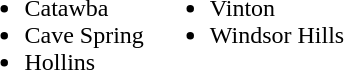<table border="0">
<tr>
<td valign="top"><br><ul><li>Catawba</li><li>Cave Spring</li><li>Hollins</li></ul></td>
<td valign="top"><br><ul><li>Vinton</li><li>Windsor Hills</li></ul></td>
</tr>
</table>
